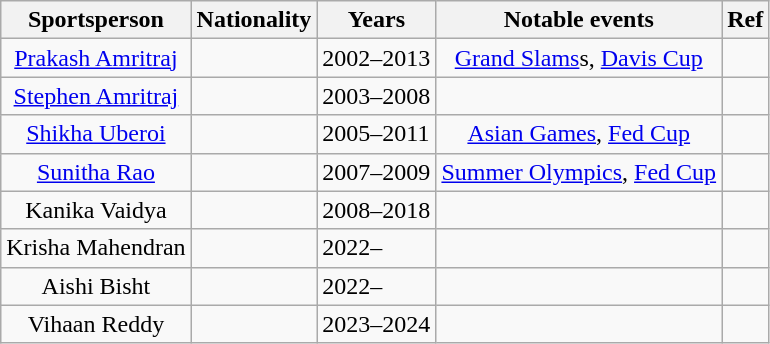<table class="wikitable plainrowheaders sortable" style="text-align:center">
<tr>
<th>Sportsperson</th>
<th>Nationality</th>
<th>Years</th>
<th>Notable events</th>
<th>Ref</th>
</tr>
<tr>
<td><a href='#'>Prakash Amritraj</a></td>
<td align=left></td>
<td align=left>2002–2013</td>
<td><a href='#'>Grand Slams</a>s, <a href='#'>Davis Cup</a></td>
<td></td>
</tr>
<tr>
<td><a href='#'>Stephen Amritraj</a></td>
<td align=left></td>
<td align=left>2003–2008</td>
<td></td>
<td></td>
</tr>
<tr>
<td><a href='#'>Shikha Uberoi</a></td>
<td align=left></td>
<td align=left>2005–2011</td>
<td><a href='#'>Asian Games</a>, <a href='#'>Fed Cup</a></td>
<td></td>
</tr>
<tr>
<td><a href='#'>Sunitha Rao</a></td>
<td align=left></td>
<td align=left>2007–2009</td>
<td><a href='#'>Summer Olympics</a>, <a href='#'>Fed Cup</a></td>
<td></td>
</tr>
<tr>
<td>Kanika Vaidya</td>
<td align=left><br></td>
<td align=left>2008–2018</td>
<td></td>
<td></td>
</tr>
<tr>
<td>Krisha Mahendran</td>
<td align=left></td>
<td align=left>2022–</td>
<td></td>
<td></td>
</tr>
<tr>
<td>Aishi Bisht</td>
<td align=left></td>
<td align=left>2022–</td>
<td></td>
<td></td>
</tr>
<tr>
<td>Vihaan Reddy</td>
<td align=left></td>
<td align=left>2023–2024</td>
<td></td>
<td></td>
</tr>
</table>
